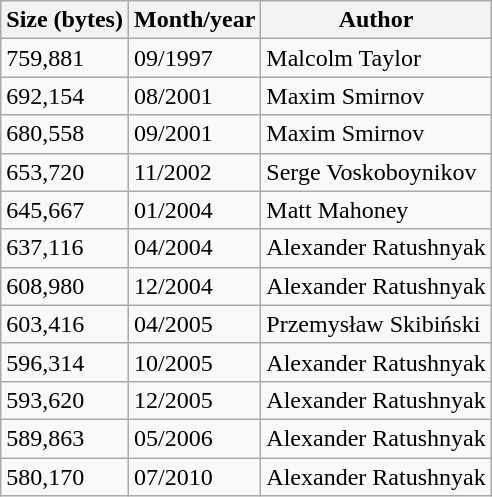<table class="wikitable">
<tr>
<th>Size (bytes)</th>
<th>Month/year</th>
<th>Author</th>
</tr>
<tr>
<td>759,881</td>
<td>09/1997</td>
<td>Malcolm Taylor</td>
</tr>
<tr>
<td>692,154</td>
<td>08/2001</td>
<td>Maxim Smirnov</td>
</tr>
<tr>
<td>680,558</td>
<td>09/2001</td>
<td>Maxim Smirnov</td>
</tr>
<tr>
<td>653,720</td>
<td>11/2002</td>
<td>Serge Voskoboynikov</td>
</tr>
<tr>
<td>645,667</td>
<td>01/2004</td>
<td>Matt Mahoney</td>
</tr>
<tr>
<td>637,116</td>
<td>04/2004</td>
<td>Alexander Ratushnyak</td>
</tr>
<tr>
<td>608,980</td>
<td>12/2004</td>
<td>Alexander Ratushnyak</td>
</tr>
<tr>
<td>603,416</td>
<td>04/2005</td>
<td>Przemysław Skibiński</td>
</tr>
<tr>
<td>596,314</td>
<td>10/2005</td>
<td>Alexander Ratushnyak</td>
</tr>
<tr>
<td>593,620</td>
<td>12/2005</td>
<td>Alexander Ratushnyak</td>
</tr>
<tr>
<td>589,863</td>
<td>05/2006</td>
<td>Alexander Ratushnyak</td>
</tr>
<tr>
<td>580,170</td>
<td>07/2010</td>
<td>Alexander Ratushnyak</td>
</tr>
</table>
